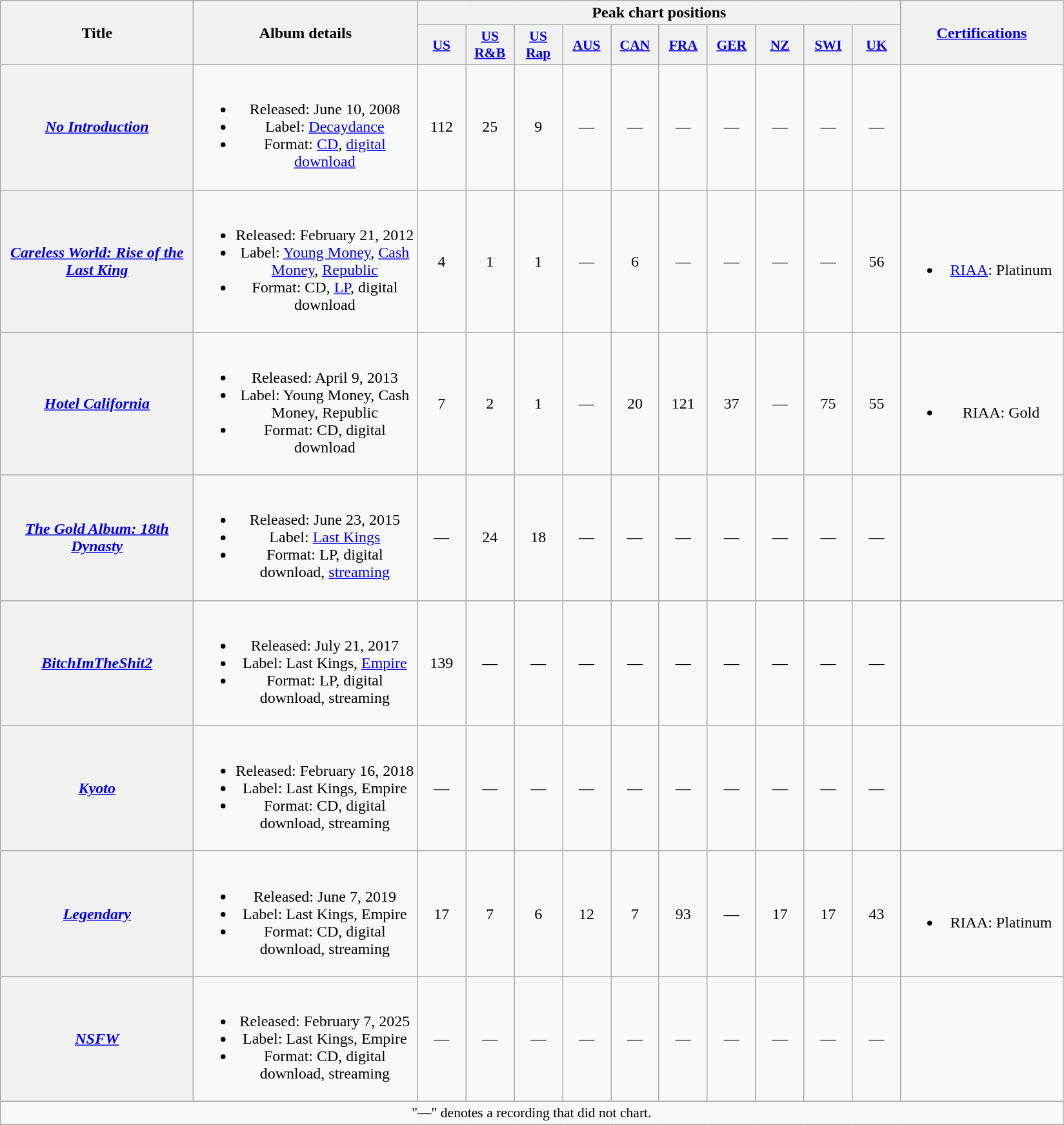<table class="wikitable plainrowheaders" style="text-align:center;">
<tr>
<th scope="col" rowspan="2" style="width:12em;">Title</th>
<th scope="col" rowspan="2" style="width:14em;">Album details</th>
<th scope="col" colspan="10">Peak chart positions</th>
<th scope="col" rowspan="2" style="width:10em;"><a href='#'>Certifications</a></th>
</tr>
<tr>
<th scope="col" style="width:3em;font-size:90%;"><a href='#'>US</a><br></th>
<th scope="col" style="width:3em;font-size:90%;"><a href='#'>US<br>R&B</a><br></th>
<th scope="col" style="width:3em;font-size:90%;"><a href='#'>US<br>Rap</a><br></th>
<th scope="col" style="width:3em;font-size:90%;"><a href='#'>AUS</a><br></th>
<th scope="col" style="width:3em;font-size:90%;"><a href='#'>CAN</a><br></th>
<th scope="col" style="width:3em;font-size:90%;"><a href='#'>FRA</a><br></th>
<th scope="col" style="width:3em;font-size:90%;"><a href='#'>GER</a><br></th>
<th scope="col" style="width:3em;font-size:90%;"><a href='#'>NZ</a><br></th>
<th scope="col" style="width:3em;font-size:90%;"><a href='#'>SWI</a><br></th>
<th scope="col" style="width:3em;font-size:90%;"><a href='#'>UK</a><br></th>
</tr>
<tr>
<th scope="row"><em><a href='#'>No Introduction</a></em></th>
<td><br><ul><li>Released: June 10, 2008</li><li>Label: <a href='#'>Decaydance</a></li><li>Format: <a href='#'>CD</a>, <a href='#'>digital download</a></li></ul></td>
<td>112</td>
<td>25</td>
<td>9</td>
<td>—</td>
<td>—</td>
<td>—</td>
<td>—</td>
<td>—</td>
<td>—</td>
<td>—</td>
<td></td>
</tr>
<tr>
<th scope="row"><em><a href='#'>Careless World: Rise of the Last King</a></em></th>
<td><br><ul><li>Released: February 21, 2012</li><li>Label: <a href='#'>Young Money</a>, <a href='#'>Cash Money</a>, <a href='#'>Republic</a></li><li>Format: CD, <a href='#'>LP</a>, digital download</li></ul></td>
<td>4</td>
<td>1</td>
<td>1</td>
<td>—</td>
<td>6</td>
<td>—</td>
<td>—</td>
<td>—</td>
<td>—</td>
<td>56</td>
<td><br><ul><li><a href='#'>RIAA</a>: Platinum</li></ul></td>
</tr>
<tr>
<th scope="row"><em><a href='#'>Hotel California</a></em></th>
<td><br><ul><li>Released: April 9, 2013</li><li>Label: Young Money, Cash Money, Republic</li><li>Format: CD, digital download</li></ul></td>
<td>7</td>
<td>2</td>
<td>1</td>
<td>—</td>
<td>20</td>
<td>121</td>
<td>37</td>
<td>—</td>
<td>75</td>
<td>55</td>
<td><br><ul><li>RIAA: Gold</li></ul></td>
</tr>
<tr>
<th scope="row"><em><a href='#'>The Gold Album: 18th Dynasty</a></em></th>
<td><br><ul><li>Released: June 23, 2015</li><li>Label: <a href='#'>Last Kings</a></li><li>Format: LP, digital download, <a href='#'>streaming</a></li></ul></td>
<td>—</td>
<td>24</td>
<td>18</td>
<td>—</td>
<td>—</td>
<td>—</td>
<td>—</td>
<td>—</td>
<td>—</td>
<td>—</td>
<td></td>
</tr>
<tr>
<th scope="row"><em><a href='#'>BitchImTheShit2</a></em></th>
<td><br><ul><li>Released: July 21, 2017</li><li>Label: Last Kings, <a href='#'>Empire</a></li><li>Format: LP, digital download, streaming</li></ul></td>
<td>139</td>
<td>—</td>
<td>—</td>
<td>—</td>
<td>—</td>
<td>—</td>
<td>—</td>
<td>—</td>
<td>—</td>
<td>—</td>
<td></td>
</tr>
<tr>
<th scope="row"><em><a href='#'>Kyoto</a></em></th>
<td><br><ul><li>Released: February 16, 2018</li><li>Label: Last Kings, Empire</li><li>Format: CD, digital download, streaming</li></ul></td>
<td>—</td>
<td>—</td>
<td>—</td>
<td>—</td>
<td>—</td>
<td>—</td>
<td>—</td>
<td>—</td>
<td>—</td>
<td>—</td>
<td></td>
</tr>
<tr>
<th scope="row"><em><a href='#'>Legendary</a></em></th>
<td><br><ul><li>Released: June 7, 2019</li><li>Label: Last Kings, Empire</li><li>Format: CD, digital download, streaming</li></ul></td>
<td>17</td>
<td>7</td>
<td>6</td>
<td>12</td>
<td>7</td>
<td>93</td>
<td>—</td>
<td>17</td>
<td>17</td>
<td>43</td>
<td><br><ul><li>RIAA: Platinum</li></ul></td>
</tr>
<tr>
<th scope="row"><em><a href='#'>NSFW</a></em></th>
<td><br><ul><li>Released: February 7, 2025</li><li>Label: Last Kings, Empire</li><li>Format: CD, digital download, streaming</li></ul></td>
<td>—</td>
<td>—</td>
<td>—</td>
<td>—</td>
<td>—</td>
<td>—</td>
<td>—</td>
<td>—</td>
<td>—</td>
<td>—</td>
<td></td>
</tr>
<tr>
<td colspan="14" style="font-size:90%">"—" denotes a recording that did not chart.</td>
</tr>
</table>
